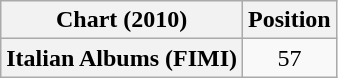<table class="wikitable plainrowheaders" style="text-align:center">
<tr>
<th scope="col">Chart (2010)</th>
<th scope="col">Position</th>
</tr>
<tr>
<th scope="row">Italian Albums (FIMI)</th>
<td>57</td>
</tr>
</table>
